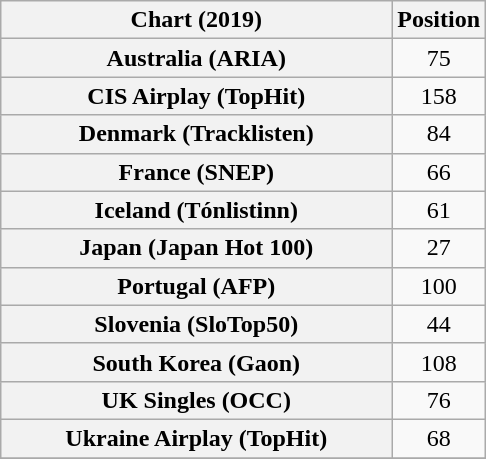<table class="wikitable sortable plainrowheaders" style="text-align:center">
<tr>
<th style="width: 190pt;">Chart (2019)</th>
<th>Position</th>
</tr>
<tr>
<th scope="row">Australia (ARIA)</th>
<td>75</td>
</tr>
<tr>
<th scope="row">CIS Airplay (TopHit)</th>
<td>158</td>
</tr>
<tr>
<th scope="row">Denmark (Tracklisten)</th>
<td>84</td>
</tr>
<tr>
<th scope="row">France (SNEP)</th>
<td>66</td>
</tr>
<tr>
<th scope="row">Iceland (Tónlistinn)</th>
<td>61</td>
</tr>
<tr>
<th scope="row">Japan (Japan Hot 100)</th>
<td>27</td>
</tr>
<tr>
<th scope="row">Portugal (AFP)</th>
<td>100</td>
</tr>
<tr>
<th scope="row">Slovenia (SloTop50)</th>
<td>44</td>
</tr>
<tr>
<th scope="row">South Korea (Gaon)</th>
<td>108</td>
</tr>
<tr>
<th scope="row">UK Singles (OCC)</th>
<td>76</td>
</tr>
<tr>
<th scope="row">Ukraine Airplay (TopHit)</th>
<td>68</td>
</tr>
<tr>
</tr>
</table>
